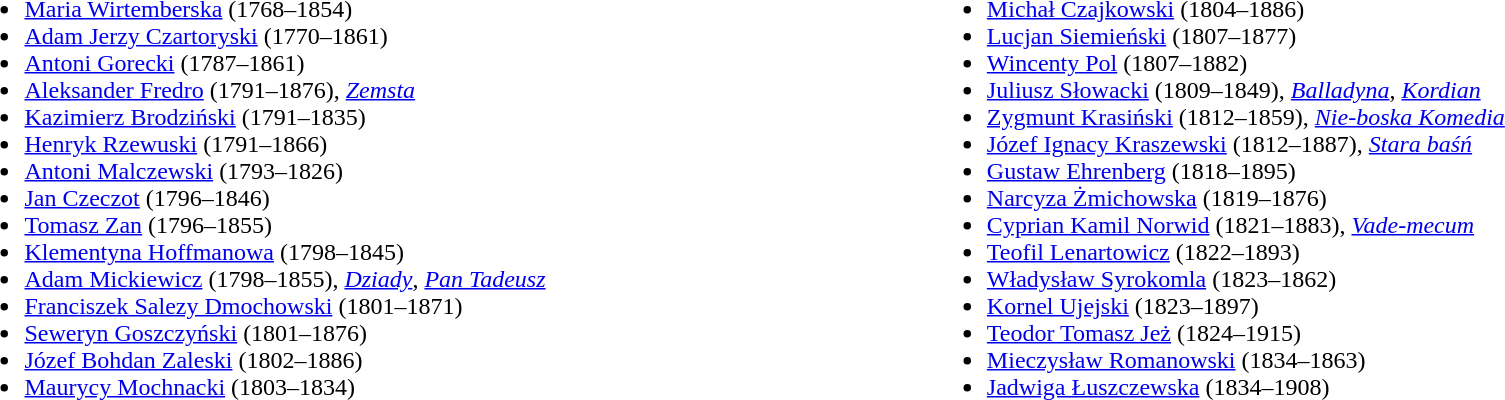<table width=100%>
<tr>
<td width=50% valign=top><br><ul><li><a href='#'>Maria Wirtemberska</a> (1768–1854)</li><li><a href='#'>Adam Jerzy Czartoryski</a> (1770–1861)</li><li><a href='#'>Antoni Gorecki</a> (1787–1861)</li><li><a href='#'>Aleksander Fredro</a> (1791–1876), <em><a href='#'>Zemsta</a></em></li><li><a href='#'>Kazimierz Brodziński</a> (1791–1835)</li><li><a href='#'>Henryk Rzewuski</a> (1791–1866)</li><li><a href='#'>Antoni Malczewski</a> (1793–1826)</li><li><a href='#'>Jan Czeczot</a> (1796–1846)</li><li><a href='#'>Tomasz Zan</a> (1796–1855)</li><li><a href='#'>Klementyna Hoffmanowa</a> (1798–1845)</li><li><a href='#'>Adam Mickiewicz</a> (1798–1855), <em><a href='#'>Dziady</a></em>, <em><a href='#'>Pan Tadeusz</a></em></li><li><a href='#'>Franciszek Salezy Dmochowski</a> (1801–1871)</li><li><a href='#'>Seweryn Goszczyński</a> (1801–1876)</li><li><a href='#'>Józef Bohdan Zaleski</a> (1802–1886)</li><li><a href='#'>Maurycy Mochnacki</a> (1803–1834)</li></ul></td>
<td> </td>
<td valign=top><br><ul><li><a href='#'>Michał Czajkowski</a> (1804–1886)</li><li><a href='#'>Lucjan Siemieński</a> (1807–1877)</li><li><a href='#'>Wincenty Pol</a> (1807–1882)</li><li><a href='#'>Juliusz Słowacki</a> (1809–1849), <em><a href='#'>Balladyna</a></em>, <em><a href='#'>Kordian</a></em></li><li><a href='#'>Zygmunt Krasiński</a> (1812–1859), <em><a href='#'>Nie-boska Komedia</a></em></li><li><a href='#'>Józef Ignacy Kraszewski</a> (1812–1887), <em><a href='#'>Stara baśń</a></em></li><li><a href='#'>Gustaw Ehrenberg</a> (1818–1895)</li><li><a href='#'>Narcyza Żmichowska</a> (1819–1876)</li><li><a href='#'>Cyprian Kamil Norwid</a> (1821–1883), <em><a href='#'>Vade-mecum</a></em></li><li><a href='#'>Teofil Lenartowicz</a> (1822–1893)</li><li><a href='#'>Władysław Syrokomla</a> (1823–1862)</li><li><a href='#'>Kornel Ujejski</a> (1823–1897)</li><li><a href='#'>Teodor Tomasz Jeż</a> (1824–1915)</li><li><a href='#'>Mieczysław Romanowski</a> (1834–1863)</li><li><a href='#'>Jadwiga Łuszczewska</a> (1834–1908)</li></ul></td>
</tr>
</table>
